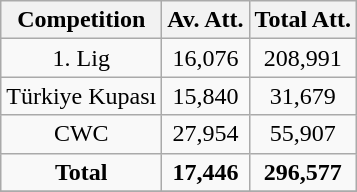<table class="wikitable" style="text-align: center">
<tr>
<th>Competition</th>
<th>Av. Att.</th>
<th>Total Att.</th>
</tr>
<tr>
<td>1. Lig</td>
<td>16,076</td>
<td>208,991</td>
</tr>
<tr>
<td>Türkiye Kupası</td>
<td>15,840</td>
<td>31,679</td>
</tr>
<tr>
<td>CWC</td>
<td>27,954</td>
<td>55,907</td>
</tr>
<tr>
<td><strong>Total</strong></td>
<td><strong>17,446</strong></td>
<td><strong>296,577</strong></td>
</tr>
<tr>
</tr>
</table>
